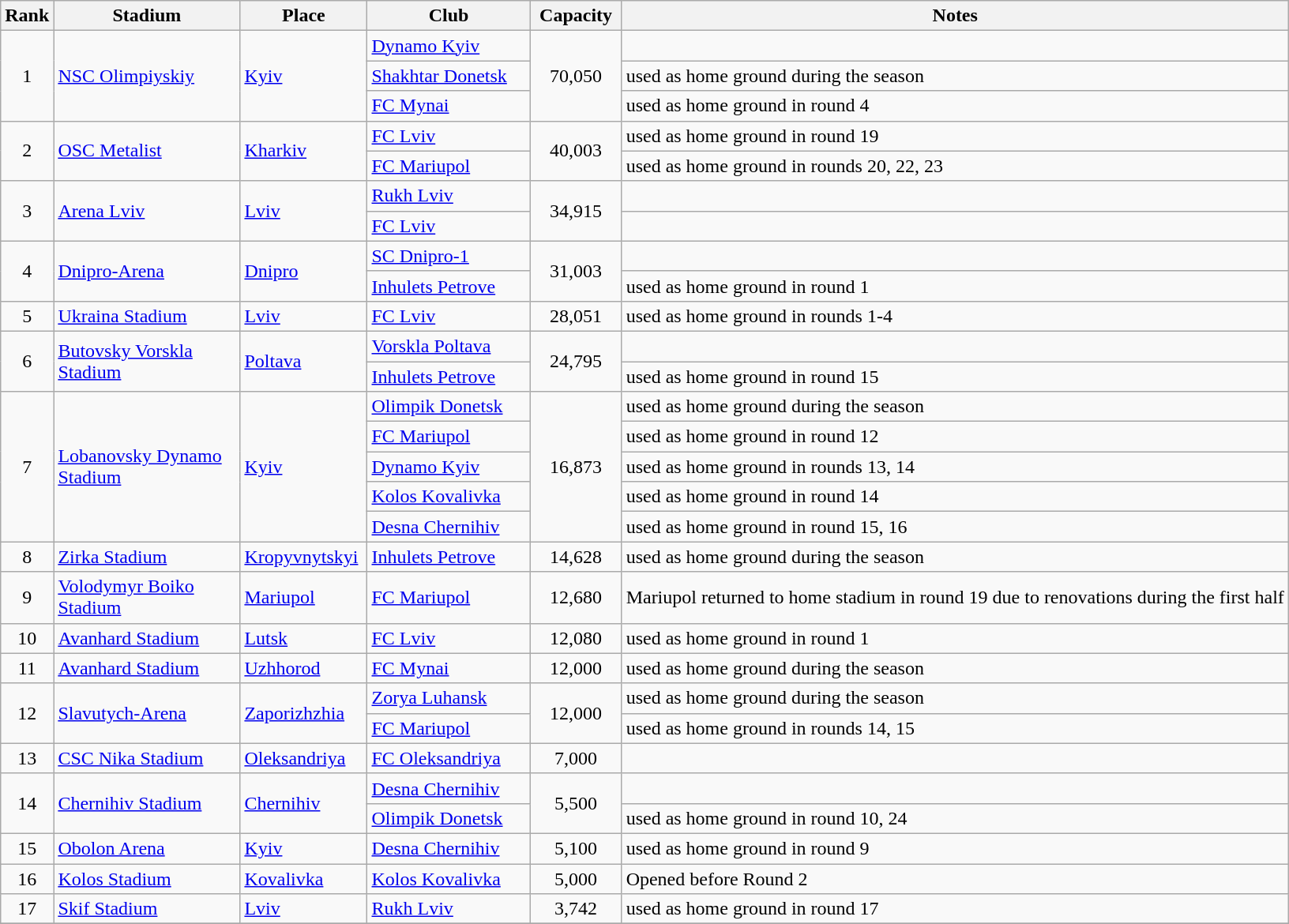<table class="wikitable sortable" style="text-align:left;">
<tr>
<th width=18>Rank</th>
<th width=150>Stadium</th>
<th width=100>Place</th>
<th width=130>Club</th>
<th width=70>Capacity</th>
<th class="unsortable">Notes</th>
</tr>
<tr>
<td align=center rowspan=3>1</td>
<td rowspan=3><a href='#'>NSC Olimpiyskiy</a></td>
<td rowspan=3><a href='#'>Kyiv</a></td>
<td><a href='#'>Dynamo Kyiv</a></td>
<td align=center rowspan=3>70,050</td>
<td></td>
</tr>
<tr>
<td><a href='#'>Shakhtar Donetsk</a></td>
<td>used as home ground during the season</td>
</tr>
<tr>
<td><a href='#'>FC Mynai</a></td>
<td>used as home ground in round 4</td>
</tr>
<tr>
<td align=center rowspan=2>2</td>
<td rowspan=2><a href='#'>OSC Metalist</a></td>
<td rowspan=2><a href='#'>Kharkiv</a></td>
<td><a href='#'>FC Lviv</a></td>
<td align=center rowspan=2>40,003</td>
<td>used as home ground in round 19</td>
</tr>
<tr>
<td><a href='#'>FC Mariupol</a></td>
<td>used as home ground in rounds 20, 22, 23</td>
</tr>
<tr>
<td align=center rowspan=2>3</td>
<td rowspan=2><a href='#'>Arena Lviv</a></td>
<td rowspan=2><a href='#'>Lviv</a></td>
<td><a href='#'>Rukh Lviv</a></td>
<td align=center rowspan=2>34,915</td>
<td></td>
</tr>
<tr>
<td><a href='#'>FC Lviv</a></td>
<td></td>
</tr>
<tr>
<td align=center rowspan=2>4</td>
<td rowspan=2><a href='#'>Dnipro-Arena</a></td>
<td rowspan=2><a href='#'>Dnipro</a></td>
<td><a href='#'>SC Dnipro-1</a></td>
<td align=center rowspan=2>31,003</td>
<td></td>
</tr>
<tr>
<td><a href='#'>Inhulets Petrove</a></td>
<td>used as home ground in round 1</td>
</tr>
<tr>
<td align=center>5</td>
<td><a href='#'>Ukraina Stadium</a></td>
<td><a href='#'>Lviv</a></td>
<td><a href='#'>FC Lviv</a></td>
<td align=center>28,051</td>
<td>used as home ground in rounds 1-4</td>
</tr>
<tr>
<td align=center rowspan=2>6</td>
<td rowspan=2><a href='#'>Butovsky Vorskla Stadium</a></td>
<td rowspan=2><a href='#'>Poltava</a></td>
<td><a href='#'>Vorskla Poltava</a></td>
<td align=center rowspan=2>24,795</td>
<td></td>
</tr>
<tr>
<td><a href='#'>Inhulets Petrove</a></td>
<td>used as home ground in round 15</td>
</tr>
<tr>
<td align=center rowspan=5>7</td>
<td rowspan=5><a href='#'>Lobanovsky Dynamo Stadium</a></td>
<td rowspan=5><a href='#'>Kyiv</a></td>
<td><a href='#'>Olimpik Donetsk</a></td>
<td align=center rowspan=5>16,873</td>
<td>used as home ground during the season</td>
</tr>
<tr>
<td><a href='#'>FC Mariupol</a></td>
<td>used as home ground in round 12</td>
</tr>
<tr>
<td><a href='#'>Dynamo Kyiv</a></td>
<td>used as home ground in rounds 13, 14</td>
</tr>
<tr>
<td><a href='#'>Kolos Kovalivka</a></td>
<td>used as home ground in round 14</td>
</tr>
<tr>
<td><a href='#'>Desna Chernihiv</a></td>
<td>used as home ground in round 15, 16</td>
</tr>
<tr>
<td align=center>8</td>
<td><a href='#'>Zirka Stadium</a></td>
<td><a href='#'>Kropyvnytskyi</a></td>
<td><a href='#'>Inhulets Petrove</a></td>
<td align=center>14,628</td>
<td>used as home ground during the season</td>
</tr>
<tr>
<td align=center>9</td>
<td><a href='#'>Volodymyr Boiko Stadium</a></td>
<td><a href='#'>Mariupol</a></td>
<td><a href='#'>FC Mariupol</a></td>
<td align=center>12,680</td>
<td>Mariupol returned to home stadium in round 19 due to renovations during the first half</td>
</tr>
<tr>
<td align=center>10</td>
<td><a href='#'>Avanhard Stadium</a></td>
<td><a href='#'>Lutsk</a></td>
<td><a href='#'>FC Lviv</a></td>
<td align=center>12,080</td>
<td>used as home ground in round 1</td>
</tr>
<tr>
<td align=center>11</td>
<td><a href='#'>Avanhard Stadium</a></td>
<td><a href='#'>Uzhhorod</a></td>
<td><a href='#'>FC Mynai</a></td>
<td align=center>12,000</td>
<td>used as home ground during the season</td>
</tr>
<tr>
<td align=center rowspan=2>12</td>
<td rowspan=2><a href='#'>Slavutych-Arena</a></td>
<td rowspan=2><a href='#'>Zaporizhzhia</a></td>
<td><a href='#'>Zorya Luhansk</a></td>
<td align=center rowspan=2>12,000</td>
<td>used as home ground during the season</td>
</tr>
<tr>
<td><a href='#'>FC Mariupol</a></td>
<td>used as home ground in rounds 14, 15</td>
</tr>
<tr>
<td align=center>13</td>
<td><a href='#'>CSC Nika Stadium</a></td>
<td><a href='#'>Oleksandriya</a></td>
<td><a href='#'>FC Oleksandriya</a></td>
<td align=center>7,000</td>
<td></td>
</tr>
<tr>
<td align=center rowspan=2>14</td>
<td rowspan=2><a href='#'>Chernihiv Stadium</a></td>
<td rowspan=2><a href='#'>Chernihiv</a></td>
<td><a href='#'>Desna Chernihiv</a></td>
<td align=center rowspan=2>5,500</td>
<td></td>
</tr>
<tr>
<td><a href='#'>Olimpik Donetsk</a></td>
<td>used as home ground in round 10, 24</td>
</tr>
<tr>
<td align=center>15</td>
<td><a href='#'>Obolon Arena</a></td>
<td><a href='#'>Kyiv</a></td>
<td><a href='#'>Desna Chernihiv</a></td>
<td align=center>5,100</td>
<td>used as home ground in round 9</td>
</tr>
<tr>
<td align=center>16</td>
<td><a href='#'>Kolos Stadium</a></td>
<td><a href='#'>Kovalivka</a></td>
<td><a href='#'>Kolos Kovalivka</a></td>
<td align=center>5,000</td>
<td>Opened before Round 2</td>
</tr>
<tr>
<td align=center>17</td>
<td><a href='#'>Skif Stadium</a></td>
<td><a href='#'>Lviv</a></td>
<td><a href='#'>Rukh Lviv</a></td>
<td align=center>3,742</td>
<td>used as home ground in round 17</td>
</tr>
<tr>
</tr>
</table>
